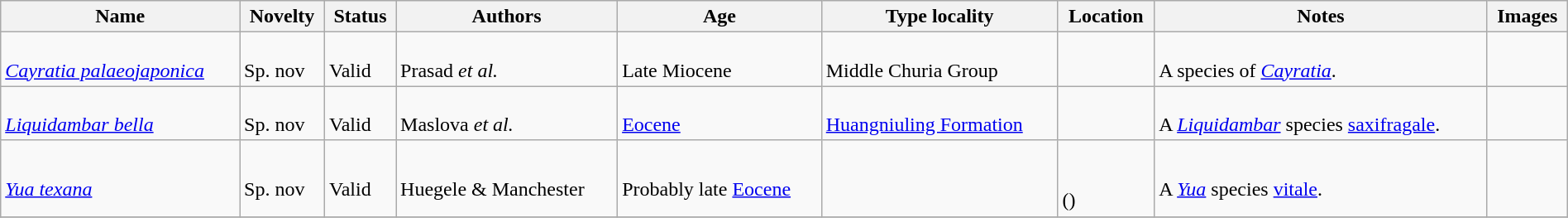<table class="wikitable sortable" align="center" width="100%">
<tr>
<th>Name</th>
<th>Novelty</th>
<th>Status</th>
<th>Authors</th>
<th>Age</th>
<th>Type locality</th>
<th>Location</th>
<th>Notes</th>
<th>Images</th>
</tr>
<tr>
<td><br><em><a href='#'>Cayratia palaeojaponica</a></em></td>
<td><br>Sp. nov</td>
<td><br>Valid</td>
<td><br>Prasad <em>et al.</em></td>
<td><br>Late Miocene</td>
<td><br>Middle Churia Group</td>
<td><br></td>
<td><br>A species of <em><a href='#'>Cayratia</a></em>.</td>
<td></td>
</tr>
<tr>
<td><br><em><a href='#'>Liquidambar bella</a></em></td>
<td><br>Sp. nov</td>
<td><br>Valid</td>
<td><br>Maslova <em>et al.</em></td>
<td><br><a href='#'>Eocene</a></td>
<td><br><a href='#'>Huangniuling Formation</a></td>
<td><br></td>
<td><br>A <em><a href='#'>Liquidambar</a></em> species <a href='#'>saxifragale</a>.</td>
<td></td>
</tr>
<tr>
<td><br><em><a href='#'>Yua texana</a></em></td>
<td><br>Sp. nov</td>
<td><br>Valid</td>
<td><br>Huegele & Manchester</td>
<td><br>Probably late <a href='#'>Eocene</a></td>
<td></td>
<td><br><br>()</td>
<td><br>A <em><a href='#'>Yua</a></em> species <a href='#'>vitale</a>.</td>
<td></td>
</tr>
<tr>
</tr>
</table>
